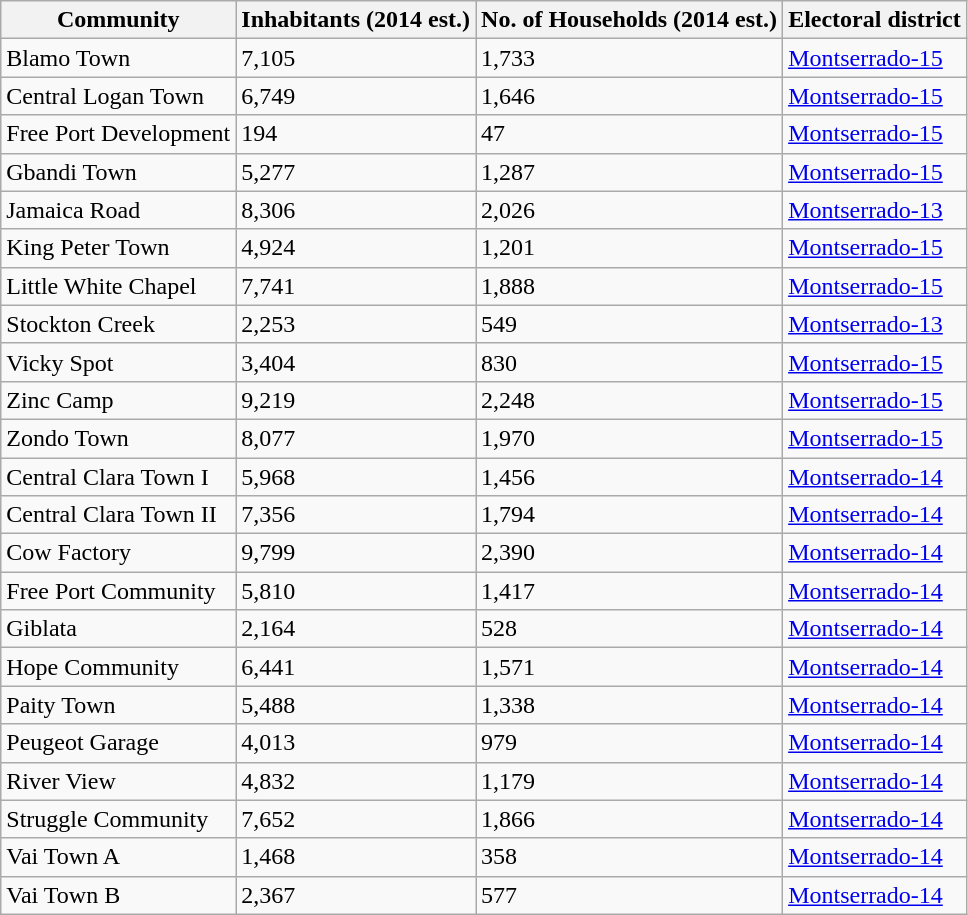<table class="wikitable sortable">
<tr>
<th>Community</th>
<th>Inhabitants (2014 est.)</th>
<th>No. of Households (2014 est.)</th>
<th>Electoral district</th>
</tr>
<tr>
<td>Blamo Town</td>
<td>7,105</td>
<td>1,733</td>
<td><a href='#'>Montserrado-15</a></td>
</tr>
<tr>
<td>Central Logan Town</td>
<td>6,749</td>
<td>1,646</td>
<td><a href='#'>Montserrado-15</a></td>
</tr>
<tr>
<td>Free Port Development</td>
<td>194</td>
<td>47</td>
<td><a href='#'>Montserrado-15</a></td>
</tr>
<tr>
<td>Gbandi Town</td>
<td>5,277</td>
<td>1,287</td>
<td><a href='#'>Montserrado-15</a></td>
</tr>
<tr>
<td>Jamaica Road</td>
<td>8,306</td>
<td>2,026</td>
<td><a href='#'>Montserrado-13</a></td>
</tr>
<tr>
<td>King Peter Town</td>
<td>4,924</td>
<td>1,201</td>
<td><a href='#'>Montserrado-15</a></td>
</tr>
<tr>
<td>Little White Chapel</td>
<td>7,741</td>
<td>1,888</td>
<td><a href='#'>Montserrado-15</a></td>
</tr>
<tr>
<td>Stockton Creek</td>
<td>2,253</td>
<td>549</td>
<td><a href='#'>Montserrado-13</a></td>
</tr>
<tr>
<td>Vicky Spot</td>
<td>3,404</td>
<td>830</td>
<td><a href='#'>Montserrado-15</a></td>
</tr>
<tr>
<td>Zinc Camp</td>
<td>9,219</td>
<td>2,248</td>
<td><a href='#'>Montserrado-15</a></td>
</tr>
<tr>
<td>Zondo Town</td>
<td>8,077</td>
<td>1,970</td>
<td><a href='#'>Montserrado-15</a></td>
</tr>
<tr>
<td>Central Clara Town I</td>
<td>5,968</td>
<td>1,456</td>
<td><a href='#'>Montserrado-14</a></td>
</tr>
<tr>
<td>Central Clara Town II</td>
<td>7,356</td>
<td>1,794</td>
<td><a href='#'>Montserrado-14</a></td>
</tr>
<tr>
<td>Cow Factory</td>
<td>9,799</td>
<td>2,390</td>
<td><a href='#'>Montserrado-14</a></td>
</tr>
<tr>
<td>Free Port Community</td>
<td>5,810</td>
<td>1,417</td>
<td><a href='#'>Montserrado-14</a></td>
</tr>
<tr>
<td>Giblata</td>
<td>2,164</td>
<td>528</td>
<td><a href='#'>Montserrado-14</a></td>
</tr>
<tr>
<td>Hope Community</td>
<td>6,441</td>
<td>1,571</td>
<td><a href='#'>Montserrado-14</a></td>
</tr>
<tr>
<td>Paity Town</td>
<td>5,488</td>
<td>1,338</td>
<td><a href='#'>Montserrado-14</a></td>
</tr>
<tr>
<td>Peugeot Garage</td>
<td>4,013</td>
<td>979</td>
<td><a href='#'>Montserrado-14</a></td>
</tr>
<tr>
<td>River View</td>
<td>4,832</td>
<td>1,179</td>
<td><a href='#'>Montserrado-14</a></td>
</tr>
<tr>
<td>Struggle Community</td>
<td>7,652</td>
<td>1,866</td>
<td><a href='#'>Montserrado-14</a></td>
</tr>
<tr>
<td>Vai Town A</td>
<td>1,468</td>
<td>358</td>
<td><a href='#'>Montserrado-14</a></td>
</tr>
<tr>
<td>Vai Town B</td>
<td>2,367</td>
<td>577</td>
<td><a href='#'>Montserrado-14</a></td>
</tr>
</table>
